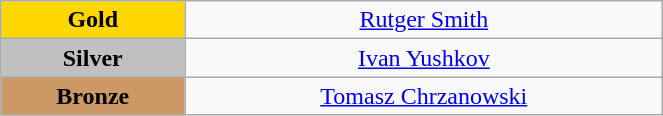<table class="wikitable" style="text-align:center; " width="35%">
<tr>
<td bgcolor="gold"><strong>Gold</strong></td>
<td><a href='#'>Rutger Smith</a><br>  <small><em></em></small></td>
</tr>
<tr>
<td bgcolor="silver"><strong>Silver</strong></td>
<td><a href='#'>Ivan Yushkov</a><br>  <small><em></em></small></td>
</tr>
<tr>
<td bgcolor="CC9966"><strong>Bronze</strong></td>
<td><a href='#'>Tomasz Chrzanowski</a><br>  <small><em></em></small></td>
</tr>
</table>
